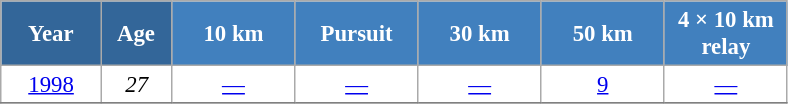<table class="wikitable" style="font-size:95%; text-align:center; border:grey solid 1px; border-collapse:collapse; background:#ffffff;">
<tr>
<th style="background-color:#369; color:white; width:60px;"> Year </th>
<th style="background-color:#369; color:white; width:40px;"> Age </th>
<th style="background-color:#4180be; color:white; width:75px;"> 10 km </th>
<th style="background-color:#4180be; color:white; width:75px;"> Pursuit </th>
<th style="background-color:#4180be; color:white; width:75px;"> 30 km </th>
<th style="background-color:#4180be; color:white; width:75px;"> 50 km </th>
<th style="background-color:#4180be; color:white; width:75px;"> 4 × 10 km <br> relay </th>
</tr>
<tr>
<td><a href='#'>1998</a></td>
<td><em>27</em></td>
<td><a href='#'>—</a></td>
<td><a href='#'>—</a></td>
<td><a href='#'>—</a></td>
<td><a href='#'>9</a></td>
<td><a href='#'>—</a></td>
</tr>
<tr>
</tr>
</table>
